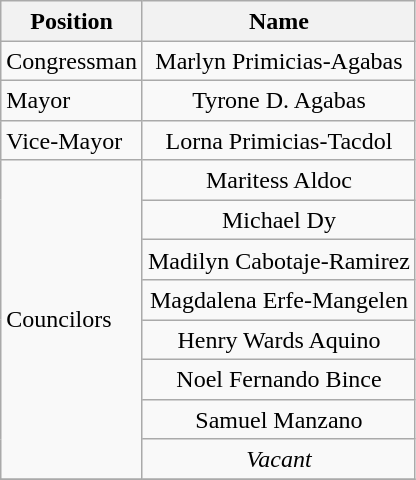<table class="wikitable" style="line-height:1.20em; font-size:100%;">
<tr>
<th>Position</th>
<th>Name</th>
</tr>
<tr>
<td>Congressman</td>
<td style="text-align:center;">Marlyn Primicias-Agabas</td>
</tr>
<tr>
<td>Mayor</td>
<td style="text-align:center;">Tyrone D. Agabas</td>
</tr>
<tr>
<td>Vice-Mayor</td>
<td style="text-align:center;">Lorna Primicias-Tacdol</td>
</tr>
<tr>
<td rowspan=8>Councilors</td>
<td style="text-align:center;">Maritess Aldoc</td>
</tr>
<tr>
<td style="text-align:center;">Michael Dy</td>
</tr>
<tr>
<td style="text-align:center;">Madilyn Cabotaje-Ramirez</td>
</tr>
<tr>
<td style="text-align:center;">Magdalena Erfe-Mangelen</td>
</tr>
<tr>
<td style="text-align:center;">Henry Wards Aquino</td>
</tr>
<tr>
<td style="text-align:center;">Noel Fernando Bince</td>
</tr>
<tr>
<td style="text-align:center;">Samuel Manzano</td>
</tr>
<tr>
<td style="text-align:center;"><em>Vacant</em></td>
</tr>
<tr>
</tr>
</table>
